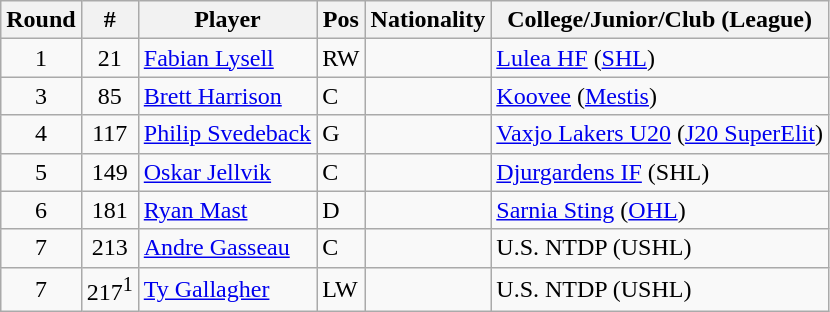<table class="wikitable">
<tr>
<th>Round</th>
<th>#</th>
<th>Player</th>
<th>Pos</th>
<th>Nationality</th>
<th>College/Junior/Club (League)</th>
</tr>
<tr>
<td style="text-align:center;">1</td>
<td style="text-align:center;">21</td>
<td><a href='#'>Fabian Lysell</a></td>
<td>RW</td>
<td></td>
<td><a href='#'>Lulea HF</a> (<a href='#'>SHL</a>)</td>
</tr>
<tr>
<td style="text-align:center;">3</td>
<td style="text-align:center;">85</td>
<td><a href='#'>Brett Harrison</a></td>
<td>C</td>
<td></td>
<td><a href='#'>Koovee</a> (<a href='#'>Mestis</a>)</td>
</tr>
<tr>
<td style="text-align:center;">4</td>
<td style="text-align:center;">117</td>
<td><a href='#'>Philip Svedeback</a></td>
<td>G</td>
<td></td>
<td><a href='#'>Vaxjo Lakers U20</a> (<a href='#'>J20 SuperElit</a>)</td>
</tr>
<tr>
<td style="text-align:center;">5</td>
<td style="text-align:center;">149</td>
<td><a href='#'>Oskar Jellvik</a></td>
<td>C</td>
<td></td>
<td><a href='#'>Djurgardens IF</a> (SHL)</td>
</tr>
<tr>
<td style="text-align:center;">6</td>
<td style="text-align:center;">181</td>
<td><a href='#'>Ryan Mast</a></td>
<td>D</td>
<td></td>
<td><a href='#'>Sarnia Sting</a> (<a href='#'>OHL</a>)</td>
</tr>
<tr>
<td style="text-align:center;">7</td>
<td style="text-align:center;">213</td>
<td><a href='#'>Andre Gasseau</a></td>
<td>C</td>
<td></td>
<td>U.S. NTDP (USHL)</td>
</tr>
<tr>
<td style="text-align:center;">7</td>
<td style="text-align:center;">217<sup>1</sup></td>
<td><a href='#'>Ty Gallagher</a></td>
<td>LW</td>
<td></td>
<td>U.S. NTDP (USHL)</td>
</tr>
</table>
